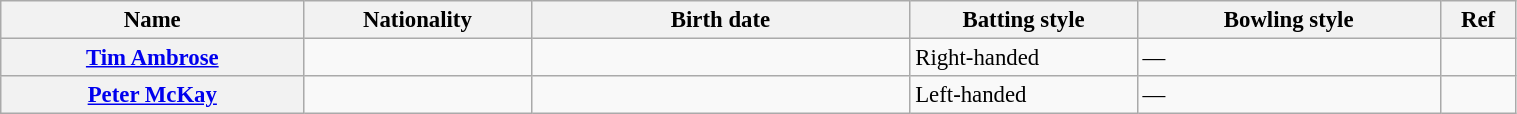<table class="wikitable plainrowheaders" style="font-size:95%; width:80%;">
<tr>
<th scope="col" style="width:20%;">Name</th>
<th scope="col" style="width:15%;">Nationality</th>
<th scope="col" style="width:25%;">Birth date</th>
<th scope="col" style="width:15%;">Batting style</th>
<th scope="col" style="width:20%;">Bowling style</th>
<th scope="col" style="width:5%;">Ref</th>
</tr>
<tr>
<th scope="row"><a href='#'>Tim Ambrose</a></th>
<td></td>
<td></td>
<td>Right-handed</td>
<td>—</td>
<td></td>
</tr>
<tr>
<th scope="row"><a href='#'>Peter McKay</a></th>
<td></td>
<td></td>
<td>Left-handed</td>
<td>—</td>
<td></td>
</tr>
</table>
